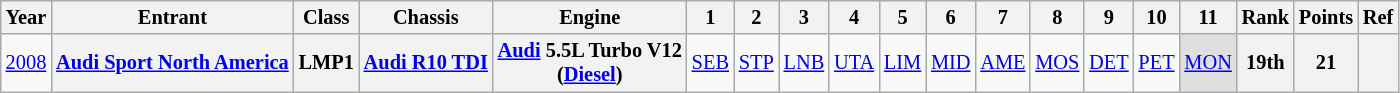<table class="wikitable" style="text-align:center; font-size:85%">
<tr>
<th>Year</th>
<th>Entrant</th>
<th>Class</th>
<th>Chassis</th>
<th>Engine</th>
<th>1</th>
<th>2</th>
<th>3</th>
<th>4</th>
<th>5</th>
<th>6</th>
<th>7</th>
<th>8</th>
<th>9</th>
<th>10</th>
<th>11</th>
<th>Rank</th>
<th>Points</th>
<th>Ref</th>
</tr>
<tr>
<td><a href='#'>2008</a></td>
<th nowrap><a href='#'>Audi Sport North America</a></th>
<th>LMP1</th>
<th nowrap><a href='#'>Audi R10 TDI</a></th>
<th nowrap><a href='#'>Audi</a> 5.5L Turbo V12<br>(<a href='#'>Diesel</a>)</th>
<td><a href='#'>SEB</a></td>
<td><a href='#'>STP</a></td>
<td><a href='#'>LNB</a></td>
<td><a href='#'>UTA</a></td>
<td><a href='#'>LIM</a></td>
<td><a href='#'>MID</a></td>
<td><a href='#'>AME</a></td>
<td><a href='#'>MOS</a></td>
<td><a href='#'>DET</a></td>
<td><a href='#'>PET</a></td>
<td style="background:#DFDFDF;"><a href='#'>MON</a><br></td>
<th>19th</th>
<th>21</th>
<th></th>
</tr>
</table>
